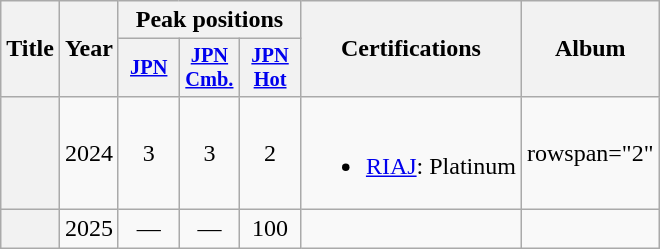<table class="wikitable plainrowheaders" style="text-align:center">
<tr>
<th scope="col" rowspan="2">Title</th>
<th scope="col" rowspan="2">Year</th>
<th scope="col" colspan="3">Peak positions</th>
<th scope="col" rowspan="2">Certifications</th>
<th scope="col" rowspan="2">Album</th>
</tr>
<tr>
<th scope="col" style="width:2.5em;font-size:85%"><a href='#'>JPN</a><br></th>
<th scope="col" style="width:2.5em;font-size:85%"><a href='#'>JPN<br>Cmb.</a><br></th>
<th scope="col" style="width:2.5em;font-size:85%"><a href='#'>JPN<br>Hot</a><br></th>
</tr>
<tr>
<th scope="row"></th>
<td>2024</td>
<td>3</td>
<td>3</td>
<td>2</td>
<td><br><ul><li><a href='#'>RIAJ</a>: Platinum </li></ul></td>
<td>rowspan="2" </td>
</tr>
<tr>
<th scope="row"></th>
<td>2025</td>
<td>—</td>
<td>—</td>
<td>100</td>
<td></td>
</tr>
</table>
